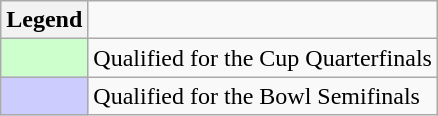<table class="wikitable">
<tr>
<th>Legend</th>
</tr>
<tr>
<td bgcolor="ccffcc"></td>
<td>Qualified for the Cup Quarterfinals</td>
</tr>
<tr>
<td bgcolor="ccccff"></td>
<td>Qualified for the Bowl Semifinals</td>
</tr>
</table>
